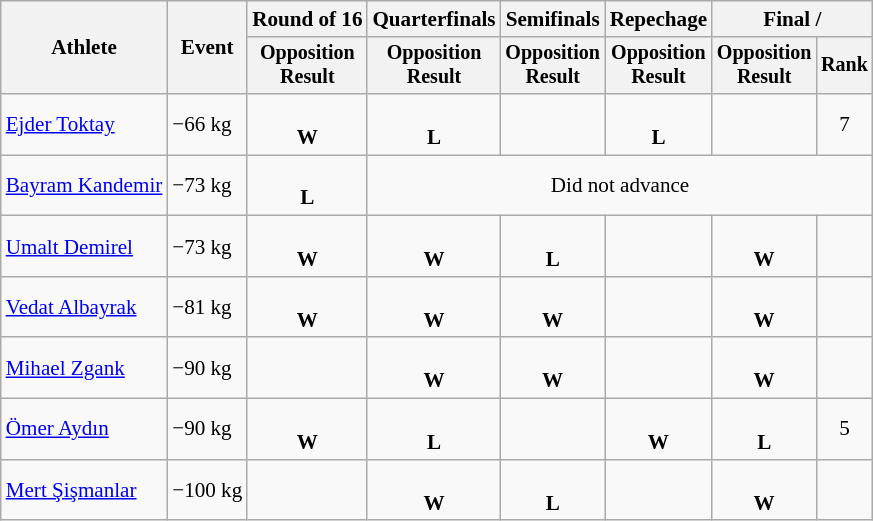<table class=wikitable style=font-size:88%;text-align:center>
<tr>
<th rowspan=2>Athlete</th>
<th rowspan=2>Event</th>
<th>Round of 16</th>
<th>Quarterfinals</th>
<th>Semifinals</th>
<th>Repechage</th>
<th colspan=2>Final / </th>
</tr>
<tr style=font-size:95%>
<th>Opposition<br>Result</th>
<th>Opposition<br>Result</th>
<th>Opposition<br>Result</th>
<th>Opposition<br>Result</th>
<th>Opposition<br>Result</th>
<th>Rank</th>
</tr>
<tr>
<td align=left><a href='#'>Ejder Toktay</a></td>
<td align=left>−66 kg</td>
<td><br><strong>W</strong></td>
<td><br><strong>L</strong></td>
<td></td>
<td><br><strong>L</strong></td>
<td></td>
<td>7</td>
</tr>
<tr>
<td align=left><a href='#'>Bayram Kandemir</a></td>
<td align=left>−73 kg</td>
<td><br><strong>L</strong></td>
<td colspan="5">Did not advance</td>
</tr>
<tr>
<td align=left><a href='#'>Umalt Demirel</a></td>
<td align=left>−73 kg</td>
<td><br><strong>W</strong></td>
<td><br><strong>W</strong></td>
<td><br><strong>L</strong></td>
<td></td>
<td><br><strong>W</strong></td>
<td></td>
</tr>
<tr>
<td align=left><a href='#'>Vedat Albayrak</a></td>
<td align=left>−81 kg</td>
<td><br><strong>W</strong></td>
<td><br><strong>W</strong></td>
<td><br><strong>W</strong></td>
<td></td>
<td><br><strong>W</strong></td>
<td></td>
</tr>
<tr>
<td align=left><a href='#'>Mihael Zgank</a></td>
<td align=left>−90 kg</td>
<td></td>
<td><br><strong>W</strong></td>
<td><br><strong>W</strong></td>
<td></td>
<td><br><strong>W</strong></td>
<td></td>
</tr>
<tr>
<td align=left><a href='#'>Ömer Aydın</a></td>
<td align=left>−90 kg</td>
<td><br><strong>W</strong></td>
<td><br><strong>L</strong></td>
<td></td>
<td><br><strong>W</strong></td>
<td><br><strong>L</strong></td>
<td>5</td>
</tr>
<tr>
<td align=left><a href='#'>Mert Şişmanlar</a></td>
<td align=left>−100 kg</td>
<td></td>
<td><br><strong>W</strong></td>
<td><br><strong>L</strong></td>
<td></td>
<td><br><strong>W</strong></td>
<td></td>
</tr>
</table>
